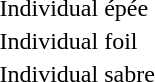<table>
<tr>
<td>Individual épée</td>
<td></td>
<td></td>
<td></td>
</tr>
<tr>
<td>Individual foil</td>
<td></td>
<td></td>
<td></td>
</tr>
<tr>
<td>Individual sabre</td>
<td></td>
<td></td>
<td></td>
</tr>
<tr>
</tr>
</table>
